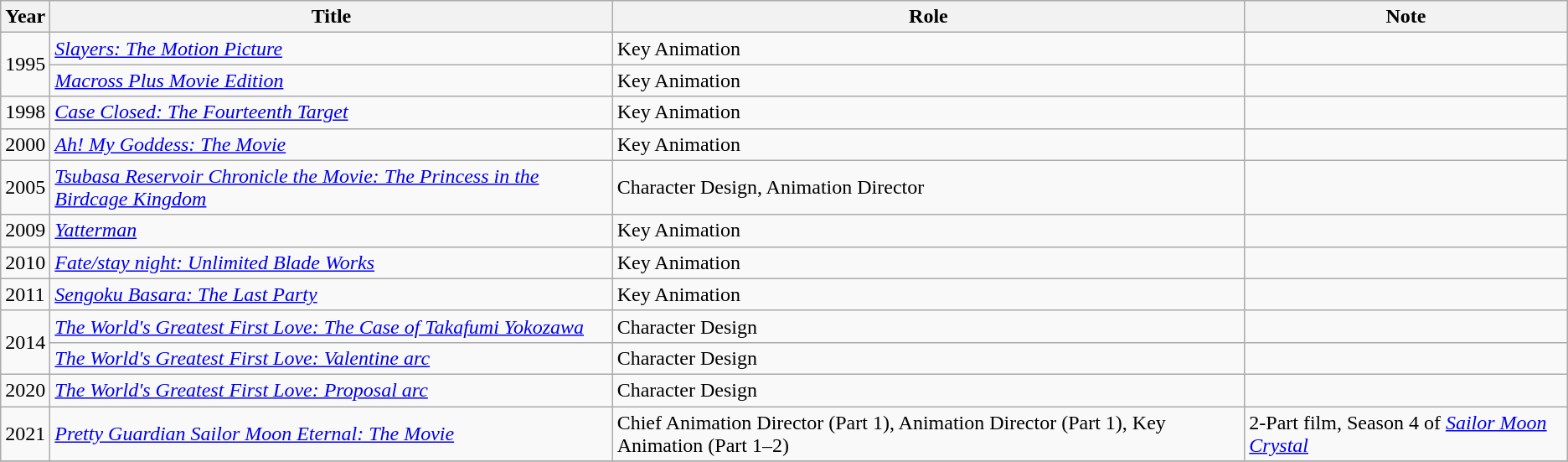<table class="wikitable">
<tr>
<th>Year</th>
<th>Title</th>
<th>Role</th>
<th>Note</th>
</tr>
<tr>
<td rowspan="2">1995</td>
<td><em><a href='#'>Slayers: The Motion Picture</a></em></td>
<td>Key Animation</td>
<td></td>
</tr>
<tr>
<td><em><a href='#'>Macross Plus Movie Edition</a></em></td>
<td>Key Animation</td>
<td></td>
</tr>
<tr>
<td>1998</td>
<td><em><a href='#'>Case Closed: The Fourteenth Target</a></em></td>
<td>Key Animation</td>
<td></td>
</tr>
<tr>
<td>2000</td>
<td><em><a href='#'>Ah! My Goddess: The Movie</a></em></td>
<td>Key Animation</td>
<td></td>
</tr>
<tr>
<td>2005</td>
<td><em><a href='#'>Tsubasa Reservoir Chronicle the Movie: The Princess in the Birdcage Kingdom</a></em></td>
<td>Character Design, Animation Director</td>
<td></td>
</tr>
<tr>
<td>2009</td>
<td><em><a href='#'>Yatterman</a></em></td>
<td>Key Animation</td>
<td></td>
</tr>
<tr>
<td>2010</td>
<td><em><a href='#'>Fate/stay night: Unlimited Blade Works</a></em></td>
<td>Key Animation</td>
<td></td>
</tr>
<tr>
<td>2011</td>
<td><em><a href='#'>Sengoku Basara: The Last Party</a></em></td>
<td>Key Animation</td>
<td></td>
</tr>
<tr>
<td rowspan="2">2014</td>
<td><em><a href='#'>The World's Greatest First Love: The Case of Takafumi Yokozawa</a></em></td>
<td>Character Design</td>
<td></td>
</tr>
<tr>
<td><em><a href='#'>The World's Greatest First Love: Valentine arc</a></em></td>
<td>Character Design</td>
<td></td>
</tr>
<tr>
<td>2020</td>
<td><em><a href='#'>The World's Greatest First Love: Proposal arc</a></em></td>
<td>Character Design</td>
<td></td>
</tr>
<tr>
<td>2021</td>
<td><em><a href='#'>Pretty Guardian Sailor Moon Eternal: The Movie</a></em></td>
<td>Chief Animation Director (Part 1), Animation Director (Part 1), Key Animation (Part 1–2)</td>
<td>2-Part film, Season 4 of <em><a href='#'>Sailor Moon Crystal</a></em> </td>
</tr>
<tr>
</tr>
</table>
